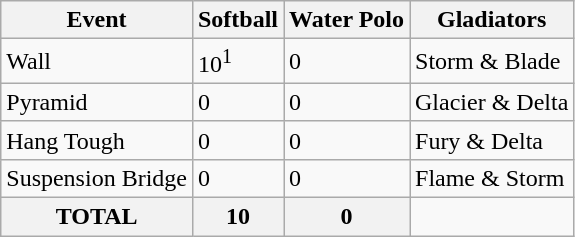<table class="wikitable">
<tr>
<th>Event</th>
<th>Softball</th>
<th>Water Polo</th>
<th>Gladiators</th>
</tr>
<tr>
<td>Wall</td>
<td>10<sup>1</sup></td>
<td>0</td>
<td>Storm & Blade</td>
</tr>
<tr>
<td>Pyramid</td>
<td>0</td>
<td>0</td>
<td>Glacier & Delta</td>
</tr>
<tr>
<td>Hang Tough</td>
<td>0</td>
<td>0</td>
<td>Fury & Delta</td>
</tr>
<tr>
<td>Suspension Bridge</td>
<td>0</td>
<td>0</td>
<td>Flame & Storm</td>
</tr>
<tr>
<th>TOTAL</th>
<th>10</th>
<th>0</th>
</tr>
</table>
